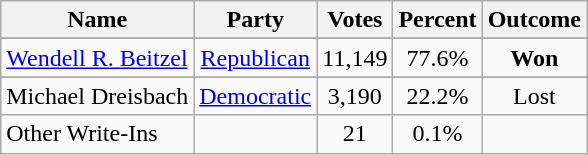<table class=wikitable style="text-align:center">
<tr>
<th>Name</th>
<th>Party</th>
<th>Votes</th>
<th>Percent</th>
<th>Outcome</th>
</tr>
<tr>
</tr>
<tr>
<td align=left><a href='#'>Wendell R. Beitzel</a></td>
<td><a href='#'>Republican</a></td>
<td>11,149</td>
<td>77.6%</td>
<td><strong>Won</strong></td>
</tr>
<tr>
</tr>
<tr>
<td align=left>Michael Dreisbach</td>
<td><a href='#'>Democratic</a></td>
<td>3,190</td>
<td>22.2%</td>
<td>Lost</td>
</tr>
<tr>
<td align=left>Other Write-Ins</td>
<td></td>
<td>21</td>
<td>0.1%</td>
<td></td>
</tr>
</table>
